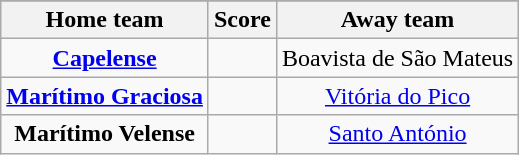<table class="wikitable" style="text-align: center">
<tr>
</tr>
<tr>
<th>Home team</th>
<th>Score</th>
<th>Away team</th>
</tr>
<tr>
<td><strong><a href='#'>Capelense</a></strong> </td>
<td></td>
<td>Boavista de São Mateus </td>
</tr>
<tr>
<td><strong><a href='#'>Marítimo Graciosa</a></strong> </td>
<td></td>
<td><a href='#'>Vitória do Pico</a> </td>
</tr>
<tr>
<td><strong>Marítimo Velense</strong> </td>
<td></td>
<td><a href='#'>Santo António</a> </td>
</tr>
</table>
